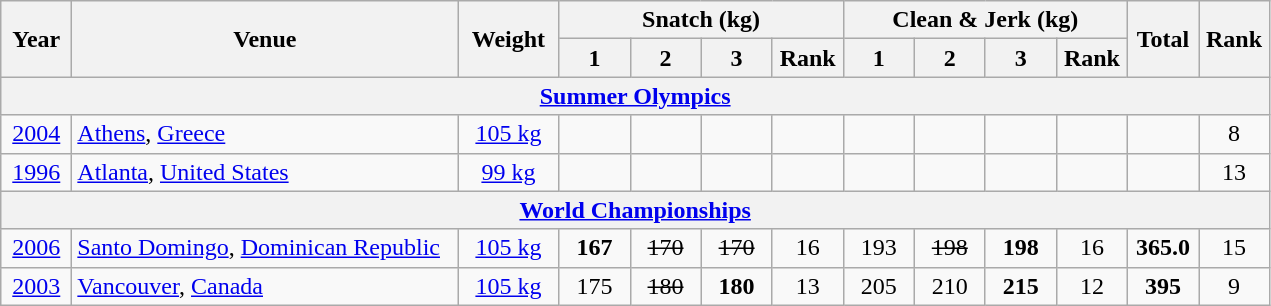<table class = "wikitable" style="text-align:center;">
<tr>
<th rowspan=2 width=40>Year</th>
<th rowspan=2 width=250>Venue</th>
<th rowspan=2 width=60>Weight</th>
<th colspan=4>Snatch (kg)</th>
<th colspan=4>Clean & Jerk (kg)</th>
<th rowspan=2 width=40>Total</th>
<th rowspan=2 width=40>Rank</th>
</tr>
<tr>
<th width=40>1</th>
<th width=40>2</th>
<th width=40>3</th>
<th width=40>Rank</th>
<th width=40>1</th>
<th width=40>2</th>
<th width=40>3</th>
<th width=40>Rank</th>
</tr>
<tr>
<th colspan=13><a href='#'>Summer Olympics</a></th>
</tr>
<tr>
<td><a href='#'>2004</a></td>
<td align=left> <a href='#'>Athens</a>, <a href='#'>Greece</a></td>
<td><a href='#'>105 kg</a></td>
<td></td>
<td></td>
<td></td>
<td></td>
<td></td>
<td></td>
<td></td>
<td></td>
<td></td>
<td>8</td>
</tr>
<tr>
<td><a href='#'>1996</a></td>
<td align=left> <a href='#'>Atlanta</a>, <a href='#'>United States</a></td>
<td><a href='#'>99 kg</a></td>
<td></td>
<td></td>
<td></td>
<td></td>
<td></td>
<td></td>
<td></td>
<td></td>
<td></td>
<td>13</td>
</tr>
<tr>
<th colspan=13><a href='#'>World Championships</a></th>
</tr>
<tr>
<td><a href='#'>2006</a></td>
<td align=left> <a href='#'>Santo Domingo</a>, <a href='#'>Dominican Republic</a></td>
<td><a href='#'>105 kg</a></td>
<td><strong>167</strong></td>
<td><s>170</s></td>
<td><s>170</s></td>
<td>16</td>
<td>193</td>
<td><s>198</s></td>
<td><strong>198</strong></td>
<td>16</td>
<td><strong>365.0</strong></td>
<td>15</td>
</tr>
<tr>
<td><a href='#'>2003</a></td>
<td align=left> <a href='#'>Vancouver</a>, <a href='#'>Canada</a></td>
<td><a href='#'>105 kg</a></td>
<td>175</td>
<td><s>180</s></td>
<td><strong>180</strong></td>
<td>13</td>
<td>205</td>
<td>210</td>
<td><strong>215</strong></td>
<td>12</td>
<td><strong>395</strong></td>
<td>9</td>
</tr>
</table>
